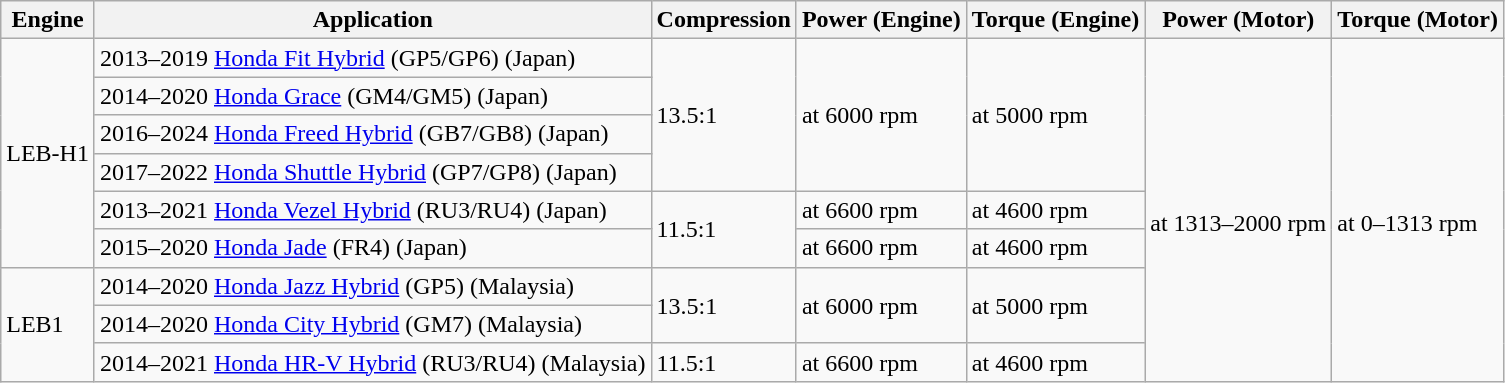<table class="wikitable">
<tr>
<th>Engine</th>
<th>Application</th>
<th>Compression</th>
<th>Power (Engine)</th>
<th>Torque (Engine)</th>
<th>Power (Motor)</th>
<th>Torque (Motor)</th>
</tr>
<tr>
<td rowspan="6">LEB-H1</td>
<td>2013–2019 <a href='#'>Honda Fit Hybrid</a> (GP5/GP6) (Japan)</td>
<td rowspan="4">13.5:1</td>
<td rowspan="4"> at 6000 rpm</td>
<td rowspan="4"> at 5000 rpm</td>
<td rowspan="9"><br>at 1313–2000 rpm</td>
<td rowspan="9"><br>at 0–1313 rpm</td>
</tr>
<tr>
<td>2014–2020 <a href='#'>Honda Grace</a> (GM4/GM5) (Japan)</td>
</tr>
<tr>
<td>2016–2024 <a href='#'>Honda Freed Hybrid</a> (GB7/GB8) (Japan)</td>
</tr>
<tr>
<td>2017–2022 <a href='#'>Honda Shuttle Hybrid</a> (GP7/GP8) (Japan)</td>
</tr>
<tr>
<td>2013–2021 <a href='#'>Honda Vezel Hybrid</a> (RU3/RU4) (Japan)</td>
<td rowspan="2">11.5:1</td>
<td> at 6600 rpm</td>
<td> at 4600 rpm</td>
</tr>
<tr>
<td>2015–2020 <a href='#'>Honda Jade</a> (FR4) (Japan)</td>
<td> at 6600 rpm</td>
<td> at 4600 rpm</td>
</tr>
<tr>
<td rowspan="3">LEB1</td>
<td>2014–2020 <a href='#'>Honda Jazz Hybrid</a> (GP5) (Malaysia)</td>
<td rowspan="2">13.5:1</td>
<td rowspan="2"> at 6000 rpm</td>
<td rowspan="2"> at 5000 rpm</td>
</tr>
<tr>
<td>2014–2020 <a href='#'>Honda City Hybrid</a> (GM7) (Malaysia)</td>
</tr>
<tr>
<td>2014–2021 <a href='#'>Honda HR-V Hybrid</a> (RU3/RU4) (Malaysia)</td>
<td>11.5:1</td>
<td> at 6600 rpm</td>
<td> at 4600 rpm</td>
</tr>
</table>
